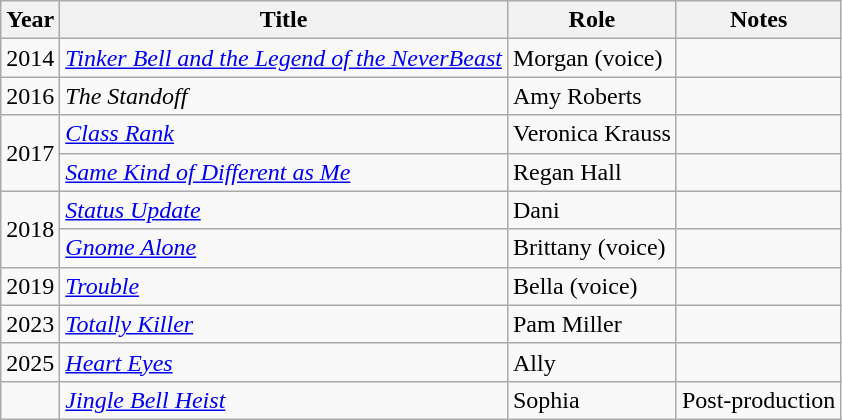<table class="wikitable sortable">
<tr>
<th>Year</th>
<th>Title</th>
<th>Role</th>
<th class="unsortable">Notes</th>
</tr>
<tr>
<td>2014</td>
<td><em><a href='#'>Tinker Bell and the Legend of the NeverBeast</a></em></td>
<td>Morgan (voice)</td>
<td></td>
</tr>
<tr>
<td>2016</td>
<td data-sort-value="Standoff, The"><em>The Standoff</em></td>
<td>Amy Roberts</td>
<td></td>
</tr>
<tr>
<td rowspan=2>2017</td>
<td><em><a href='#'>Class Rank</a></em></td>
<td>Veronica Krauss</td>
<td></td>
</tr>
<tr>
<td><em><a href='#'>Same Kind of Different as Me</a></em></td>
<td>Regan Hall</td>
<td></td>
</tr>
<tr>
<td rowspan=2>2018</td>
<td><em><a href='#'>Status Update</a></em></td>
<td>Dani</td>
<td></td>
</tr>
<tr>
<td><em><a href='#'>Gnome Alone</a></em></td>
<td>Brittany (voice)</td>
<td></td>
</tr>
<tr>
<td>2019</td>
<td><em><a href='#'>Trouble</a></em></td>
<td>Bella (voice)</td>
<td></td>
</tr>
<tr>
<td>2023</td>
<td><em><a href='#'>Totally Killer</a></em></td>
<td>Pam Miller</td>
<td></td>
</tr>
<tr>
<td>2025</td>
<td><em><a href='#'>Heart Eyes</a></em></td>
<td>Ally</td>
<td></td>
</tr>
<tr>
<td></td>
<td><em><a href='#'>Jingle Bell Heist</a></em></td>
<td>Sophia</td>
<td>Post-production</td>
</tr>
</table>
